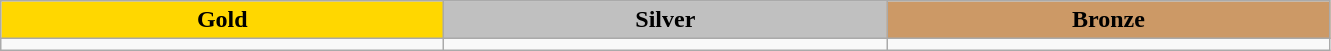<table class="wikitable">
<tr align="center">
<td bgcolor="gold" style="width:18em"><strong>Gold</strong></td>
<td bgcolor="silver" style="width:18em"><strong>Silver</strong></td>
<td bgcolor="CC9966" style="width:18em"><strong>Bronze</strong></td>
</tr>
<tr valign="top">
<td></td>
<td></td>
<td></td>
</tr>
</table>
